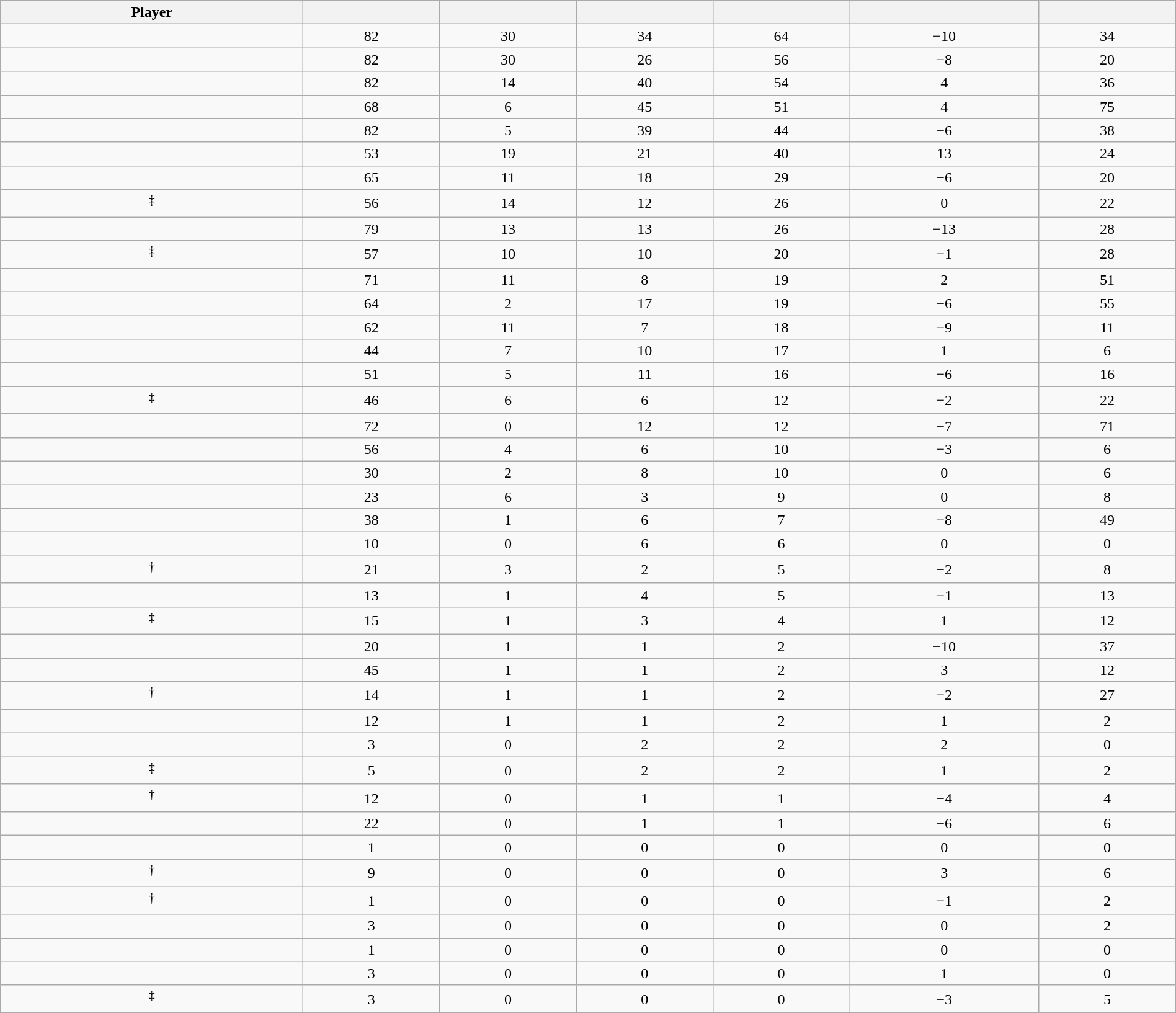<table class="wikitable sortable" style="width:100%; text-align:center;">
<tr>
<th>Player</th>
<th></th>
<th></th>
<th></th>
<th></th>
<th data-sort-type="number"></th>
<th></th>
</tr>
<tr>
<td></td>
<td>82</td>
<td>30</td>
<td>34</td>
<td>64</td>
<td>−10</td>
<td>34</td>
</tr>
<tr>
<td></td>
<td>82</td>
<td>30</td>
<td>26</td>
<td>56</td>
<td>−8</td>
<td>20</td>
</tr>
<tr>
<td></td>
<td>82</td>
<td>14</td>
<td>40</td>
<td>54</td>
<td>4</td>
<td>36</td>
</tr>
<tr>
<td></td>
<td>68</td>
<td>6</td>
<td>45</td>
<td>51</td>
<td>4</td>
<td>75</td>
</tr>
<tr>
<td></td>
<td>82</td>
<td>5</td>
<td>39</td>
<td>44</td>
<td>−6</td>
<td>38</td>
</tr>
<tr>
<td></td>
<td>53</td>
<td>19</td>
<td>21</td>
<td>40</td>
<td>13</td>
<td>24</td>
</tr>
<tr>
<td></td>
<td>65</td>
<td>11</td>
<td>18</td>
<td>29</td>
<td>−6</td>
<td>20</td>
</tr>
<tr>
<td><sup>‡</sup></td>
<td>56</td>
<td>14</td>
<td>12</td>
<td>26</td>
<td>0</td>
<td>22</td>
</tr>
<tr>
<td></td>
<td>79</td>
<td>13</td>
<td>13</td>
<td>26</td>
<td>−13</td>
<td>28</td>
</tr>
<tr>
<td><sup>‡</sup></td>
<td>57</td>
<td>10</td>
<td>10</td>
<td>20</td>
<td>−1</td>
<td>28</td>
</tr>
<tr>
<td></td>
<td>71</td>
<td>11</td>
<td>8</td>
<td>19</td>
<td>2</td>
<td>51</td>
</tr>
<tr>
<td></td>
<td>64</td>
<td>2</td>
<td>17</td>
<td>19</td>
<td>−6</td>
<td>55</td>
</tr>
<tr>
<td></td>
<td>62</td>
<td>11</td>
<td>7</td>
<td>18</td>
<td>−9</td>
<td>11</td>
</tr>
<tr>
<td></td>
<td>44</td>
<td>7</td>
<td>10</td>
<td>17</td>
<td>1</td>
<td>6</td>
</tr>
<tr>
<td></td>
<td>51</td>
<td>5</td>
<td>11</td>
<td>16</td>
<td>−6</td>
<td>16</td>
</tr>
<tr>
<td><sup>‡</sup></td>
<td>46</td>
<td>6</td>
<td>6</td>
<td>12</td>
<td>−2</td>
<td>22</td>
</tr>
<tr>
<td></td>
<td>72</td>
<td>0</td>
<td>12</td>
<td>12</td>
<td>−7</td>
<td>71</td>
</tr>
<tr>
<td></td>
<td>56</td>
<td>4</td>
<td>6</td>
<td>10</td>
<td>−3</td>
<td>6</td>
</tr>
<tr>
<td></td>
<td>30</td>
<td>2</td>
<td>8</td>
<td>10</td>
<td>0</td>
<td>6</td>
</tr>
<tr>
<td></td>
<td>23</td>
<td>6</td>
<td>3</td>
<td>9</td>
<td>0</td>
<td>8</td>
</tr>
<tr>
<td></td>
<td>38</td>
<td>1</td>
<td>6</td>
<td>7</td>
<td>−8</td>
<td>49</td>
</tr>
<tr>
<td></td>
<td>10</td>
<td>0</td>
<td>6</td>
<td>6</td>
<td>0</td>
<td>0</td>
</tr>
<tr>
<td><sup>†</sup></td>
<td>21</td>
<td>3</td>
<td>2</td>
<td>5</td>
<td>−2</td>
<td>8</td>
</tr>
<tr>
<td></td>
<td>13</td>
<td>1</td>
<td>4</td>
<td>5</td>
<td>−1</td>
<td>13</td>
</tr>
<tr>
<td><sup>‡</sup></td>
<td>15</td>
<td>1</td>
<td>3</td>
<td>4</td>
<td>1</td>
<td>12</td>
</tr>
<tr>
<td></td>
<td>20</td>
<td>1</td>
<td>1</td>
<td>2</td>
<td>−10</td>
<td>37</td>
</tr>
<tr>
<td></td>
<td>45</td>
<td>1</td>
<td>1</td>
<td>2</td>
<td>3</td>
<td>12</td>
</tr>
<tr>
<td><sup>†</sup></td>
<td>14</td>
<td>1</td>
<td>1</td>
<td>2</td>
<td>−2</td>
<td>27</td>
</tr>
<tr>
<td></td>
<td>12</td>
<td>1</td>
<td>1</td>
<td>2</td>
<td>1</td>
<td>2</td>
</tr>
<tr>
<td></td>
<td>3</td>
<td>0</td>
<td>2</td>
<td>2</td>
<td>2</td>
<td>0</td>
</tr>
<tr>
<td><sup>‡</sup></td>
<td>5</td>
<td>0</td>
<td>2</td>
<td>2</td>
<td>1</td>
<td>2</td>
</tr>
<tr>
<td><sup>†</sup></td>
<td>12</td>
<td>0</td>
<td>1</td>
<td>1</td>
<td>−4</td>
<td>4</td>
</tr>
<tr>
<td></td>
<td>22</td>
<td>0</td>
<td>1</td>
<td>1</td>
<td>−6</td>
<td>6</td>
</tr>
<tr>
<td></td>
<td>1</td>
<td>0</td>
<td>0</td>
<td>0</td>
<td>0</td>
<td>0</td>
</tr>
<tr>
<td><sup>†</sup></td>
<td>9</td>
<td>0</td>
<td>0</td>
<td>0</td>
<td>3</td>
<td>6</td>
</tr>
<tr>
<td><sup>†</sup></td>
<td>1</td>
<td>0</td>
<td>0</td>
<td>0</td>
<td>−1</td>
<td>2</td>
</tr>
<tr>
<td></td>
<td>3</td>
<td>0</td>
<td>0</td>
<td>0</td>
<td>0</td>
<td>2</td>
</tr>
<tr>
<td></td>
<td>1</td>
<td>0</td>
<td>0</td>
<td>0</td>
<td>0</td>
<td>0</td>
</tr>
<tr>
<td></td>
<td>3</td>
<td>0</td>
<td>0</td>
<td>0</td>
<td>1</td>
<td>0</td>
</tr>
<tr>
<td><sup>‡</sup></td>
<td>3</td>
<td>0</td>
<td>0</td>
<td>0</td>
<td>−3</td>
<td>5</td>
</tr>
</table>
